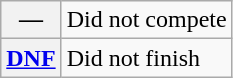<table class="wikitable">
<tr>
<th scope="row">—</th>
<td>Did not compete</td>
</tr>
<tr>
<th scope="row"><a href='#'>DNF</a></th>
<td>Did not finish</td>
</tr>
</table>
